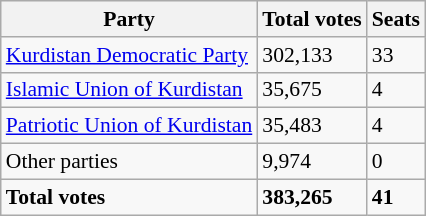<table class="wikitable" style="border:1px solid #8888aa; background:#f8f8f8; padding:0; font-size:90%;">
<tr>
<th>Party</th>
<th>Total votes</th>
<th>Seats</th>
</tr>
<tr>
<td><a href='#'>Kurdistan Democratic Party</a></td>
<td>302,133</td>
<td>33</td>
</tr>
<tr>
<td><a href='#'>Islamic Union of Kurdistan</a></td>
<td>35,675</td>
<td>4</td>
</tr>
<tr>
<td><a href='#'>Patriotic Union of Kurdistan</a></td>
<td>35,483</td>
<td>4</td>
</tr>
<tr>
<td>Other parties</td>
<td>9,974</td>
<td>0</td>
</tr>
<tr>
<td><strong>Total votes</strong></td>
<td><strong>383,265</strong></td>
<td><strong>41</strong></td>
</tr>
</table>
